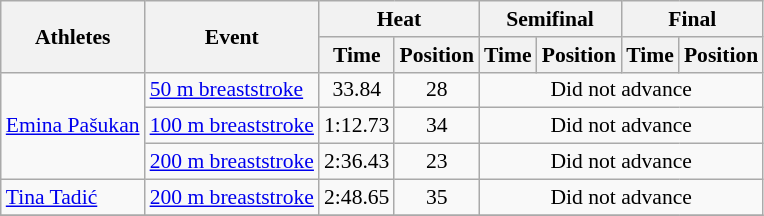<table class="wikitable" border="1" style="font-size:90%">
<tr>
<th rowspan=2>Athletes</th>
<th rowspan=2>Event</th>
<th colspan=2>Heat</th>
<th colspan=2>Semifinal</th>
<th colspan=2>Final</th>
</tr>
<tr>
<th>Time</th>
<th>Position</th>
<th>Time</th>
<th>Position</th>
<th>Time</th>
<th>Position</th>
</tr>
<tr>
<td rowspan=3><a href='#'>Emina Pašukan</a></td>
<td><a href='#'>50 m breaststroke</a></td>
<td align=center>33.84</td>
<td align=center>28</td>
<td colspan="4" align=center>Did not advance</td>
</tr>
<tr>
<td><a href='#'>100 m breaststroke</a></td>
<td align=center>1:12.73</td>
<td align=center>34</td>
<td colspan="4" align=center>Did not advance</td>
</tr>
<tr>
<td><a href='#'>200 m breaststroke</a></td>
<td align=center>2:36.43</td>
<td align=center>23</td>
<td colspan="4" align=center>Did not advance</td>
</tr>
<tr>
<td><a href='#'>Tina Tadić</a></td>
<td><a href='#'>200 m breaststroke</a></td>
<td align=center>2:48.65</td>
<td align=center>35</td>
<td colspan="4" align=center>Did not advance</td>
</tr>
<tr>
</tr>
</table>
